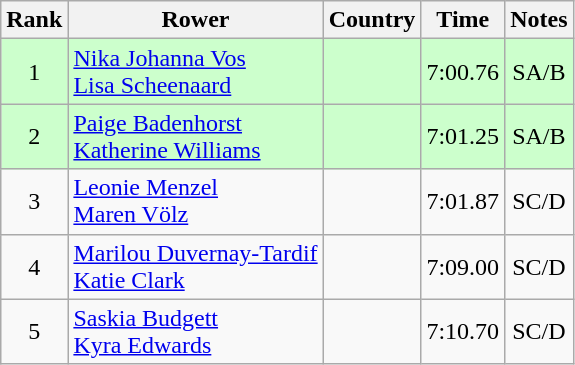<table class="wikitable" style="text-align:center">
<tr>
<th>Rank</th>
<th>Rower</th>
<th>Country</th>
<th>Time</th>
<th>Notes</th>
</tr>
<tr bgcolor=ccffcc>
<td>1</td>
<td align="left"><a href='#'>Nika Johanna Vos</a><br><a href='#'>Lisa Scheenaard</a></td>
<td align="left"></td>
<td>7:00.76</td>
<td>SA/B</td>
</tr>
<tr bgcolor=ccffcc>
<td>2</td>
<td align="left"><a href='#'>Paige Badenhorst</a><br><a href='#'>Katherine Williams</a></td>
<td align="left"></td>
<td>7:01.25</td>
<td>SA/B</td>
</tr>
<tr>
<td>3</td>
<td align="left"><a href='#'>Leonie Menzel</a><br><a href='#'>Maren Völz</a></td>
<td align="left"></td>
<td>7:01.87</td>
<td>SC/D</td>
</tr>
<tr>
<td>4</td>
<td align="left"><a href='#'>Marilou Duvernay-Tardif</a><br><a href='#'>Katie Clark</a></td>
<td align="left"></td>
<td>7:09.00</td>
<td>SC/D</td>
</tr>
<tr>
<td>5</td>
<td align="left"><a href='#'>Saskia Budgett</a><br><a href='#'>Kyra Edwards</a></td>
<td align="left"></td>
<td>7:10.70</td>
<td>SC/D</td>
</tr>
</table>
